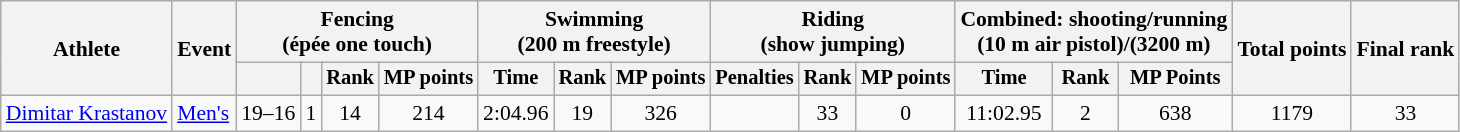<table class="wikitable" style="font-size:90%">
<tr>
<th rowspan="2">Athlete</th>
<th rowspan="2">Event</th>
<th colspan=4>Fencing<br><span>(épée one touch)</span></th>
<th colspan=3>Swimming<br><span>(200 m freestyle)</span></th>
<th colspan=3>Riding<br><span>(show jumping)</span></th>
<th colspan=3>Combined: shooting/running<br><span>(10 m air pistol)/(3200 m)</span></th>
<th rowspan=2>Total points</th>
<th rowspan=2>Final rank</th>
</tr>
<tr style="font-size:95%">
<th></th>
<th></th>
<th>Rank</th>
<th>MP points</th>
<th>Time</th>
<th>Rank</th>
<th>MP points</th>
<th>Penalties</th>
<th>Rank</th>
<th>MP points</th>
<th>Time</th>
<th>Rank</th>
<th>MP Points</th>
</tr>
<tr align=center>
<td align=left><a href='#'>Dimitar Krastanov</a></td>
<td align=left><a href='#'>Men's</a></td>
<td>19–16</td>
<td>1</td>
<td>14</td>
<td>214</td>
<td>2:04.96</td>
<td>19</td>
<td>326</td>
<td></td>
<td>33</td>
<td>0</td>
<td>11:02.95</td>
<td>2</td>
<td>638</td>
<td>1179</td>
<td>33</td>
</tr>
</table>
